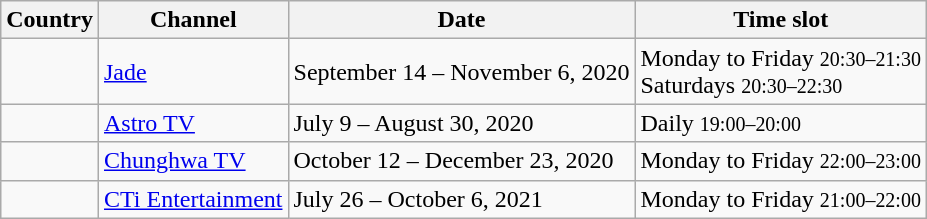<table class="wikitable">
<tr>
<th>Country</th>
<th>Channel</th>
<th>Date</th>
<th>Time slot</th>
</tr>
<tr>
<td></td>
<td><a href='#'>Jade</a></td>
<td>September 14 – November 6, 2020</td>
<td>Monday to Friday <small>20:30–21:30</small> <br>Saturdays <small>20:30–22:30</small></td>
</tr>
<tr>
<td></td>
<td><a href='#'>Astro TV</a></td>
<td>July 9 – August 30, 2020</td>
<td>Daily <small>19:00–20:00</small></td>
</tr>
<tr>
<td></td>
<td><a href='#'>Chunghwa TV</a></td>
<td>October 12 – December 23, 2020</td>
<td>Monday to Friday <small>22:00–23:00</small></td>
</tr>
<tr>
<td></td>
<td><a href='#'>CTi Entertainment</a></td>
<td>July 26 – October 6, 2021</td>
<td>Monday to Friday <small>21:00–22:00</small></td>
</tr>
</table>
